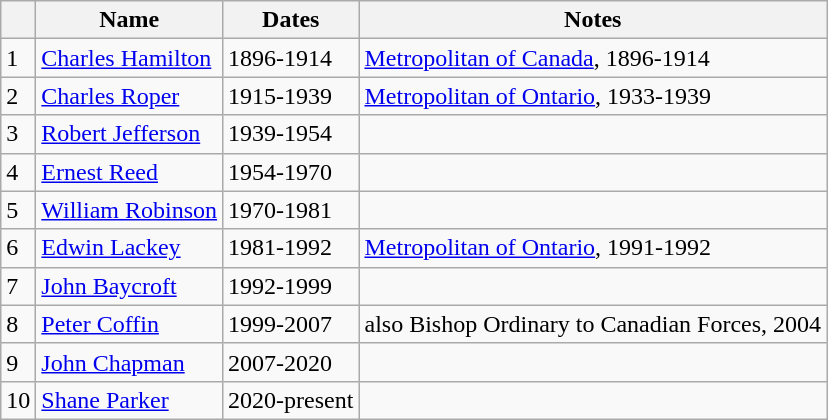<table class="wikitable">
<tr>
<th></th>
<th>Name</th>
<th>Dates</th>
<th>Notes</th>
</tr>
<tr>
<td>1</td>
<td><a href='#'>Charles Hamilton</a></td>
<td>1896-1914</td>
<td><a href='#'>Metropolitan of Canada</a>, 1896-1914</td>
</tr>
<tr>
<td>2</td>
<td><a href='#'>Charles Roper</a></td>
<td>1915-1939</td>
<td><a href='#'>Metropolitan of Ontario</a>, 1933-1939</td>
</tr>
<tr>
<td>3</td>
<td><a href='#'>Robert Jefferson</a></td>
<td>1939-1954</td>
</tr>
<tr>
<td>4</td>
<td><a href='#'>Ernest Reed</a></td>
<td>1954-1970</td>
<td></td>
</tr>
<tr>
<td>5</td>
<td><a href='#'>William Robinson</a></td>
<td>1970-1981</td>
<td></td>
</tr>
<tr>
<td>6</td>
<td><a href='#'>Edwin Lackey</a></td>
<td>1981-1992</td>
<td><a href='#'>Metropolitan of Ontario</a>, 1991-1992</td>
</tr>
<tr>
<td>7</td>
<td><a href='#'>John Baycroft</a></td>
<td>1992-1999</td>
<td></td>
</tr>
<tr>
<td>8</td>
<td><a href='#'>Peter Coffin</a></td>
<td>1999-2007</td>
<td>also Bishop Ordinary to Canadian Forces, 2004</td>
</tr>
<tr>
<td>9</td>
<td><a href='#'>John Chapman</a></td>
<td>2007-2020</td>
<td></td>
</tr>
<tr>
<td>10</td>
<td><a href='#'>Shane Parker</a></td>
<td>2020-present</td>
<td></td>
</tr>
</table>
